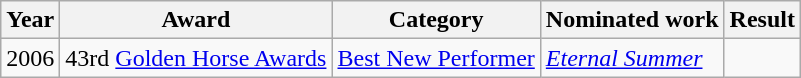<table class="wikitable sortable">
<tr>
<th>Year</th>
<th>Award</th>
<th>Category</th>
<th>Nominated work</th>
<th>Result</th>
</tr>
<tr>
<td>2006</td>
<td>43rd <a href='#'>Golden Horse Awards</a></td>
<td><a href='#'>Best New Performer</a></td>
<td><em><a href='#'>Eternal Summer</a></em></td>
<td></td>
</tr>
</table>
